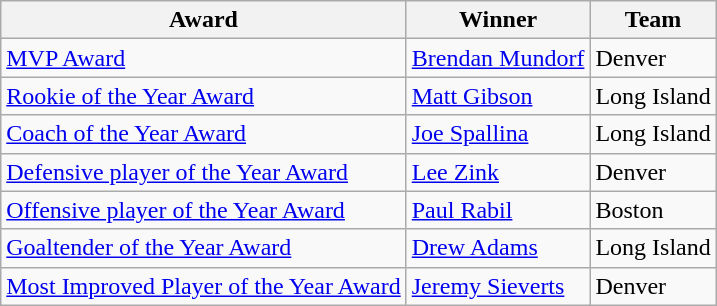<table class="wikitable">
<tr>
<th>Award</th>
<th>Winner</th>
<th>Team</th>
</tr>
<tr>
<td><a href='#'>MVP Award</a></td>
<td><a href='#'>Brendan Mundorf</a></td>
<td>Denver</td>
</tr>
<tr>
<td><a href='#'>Rookie of the Year Award</a></td>
<td><a href='#'>Matt Gibson</a></td>
<td>Long Island</td>
</tr>
<tr>
<td><a href='#'>Coach of the Year Award</a></td>
<td><a href='#'>Joe Spallina</a></td>
<td>Long Island</td>
</tr>
<tr>
<td><a href='#'>Defensive player of the Year Award</a></td>
<td><a href='#'>Lee Zink</a></td>
<td>Denver</td>
</tr>
<tr>
<td><a href='#'>Offensive player of the Year Award</a></td>
<td><a href='#'>Paul Rabil</a></td>
<td>Boston</td>
</tr>
<tr>
<td><a href='#'>Goaltender of the Year Award</a></td>
<td><a href='#'>Drew Adams</a></td>
<td>Long Island</td>
</tr>
<tr>
<td><a href='#'>Most Improved Player of the Year Award</a></td>
<td><a href='#'>Jeremy Sieverts</a></td>
<td>Denver</td>
</tr>
</table>
